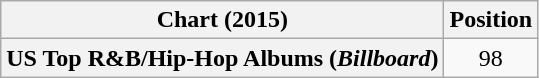<table class="wikitable plainrowheaders" style="text-align:center">
<tr>
<th scope="col">Chart (2015)</th>
<th scope="col">Position</th>
</tr>
<tr>
<th scope="row">US Top R&B/Hip-Hop Albums (<em>Billboard</em>)</th>
<td>98</td>
</tr>
</table>
